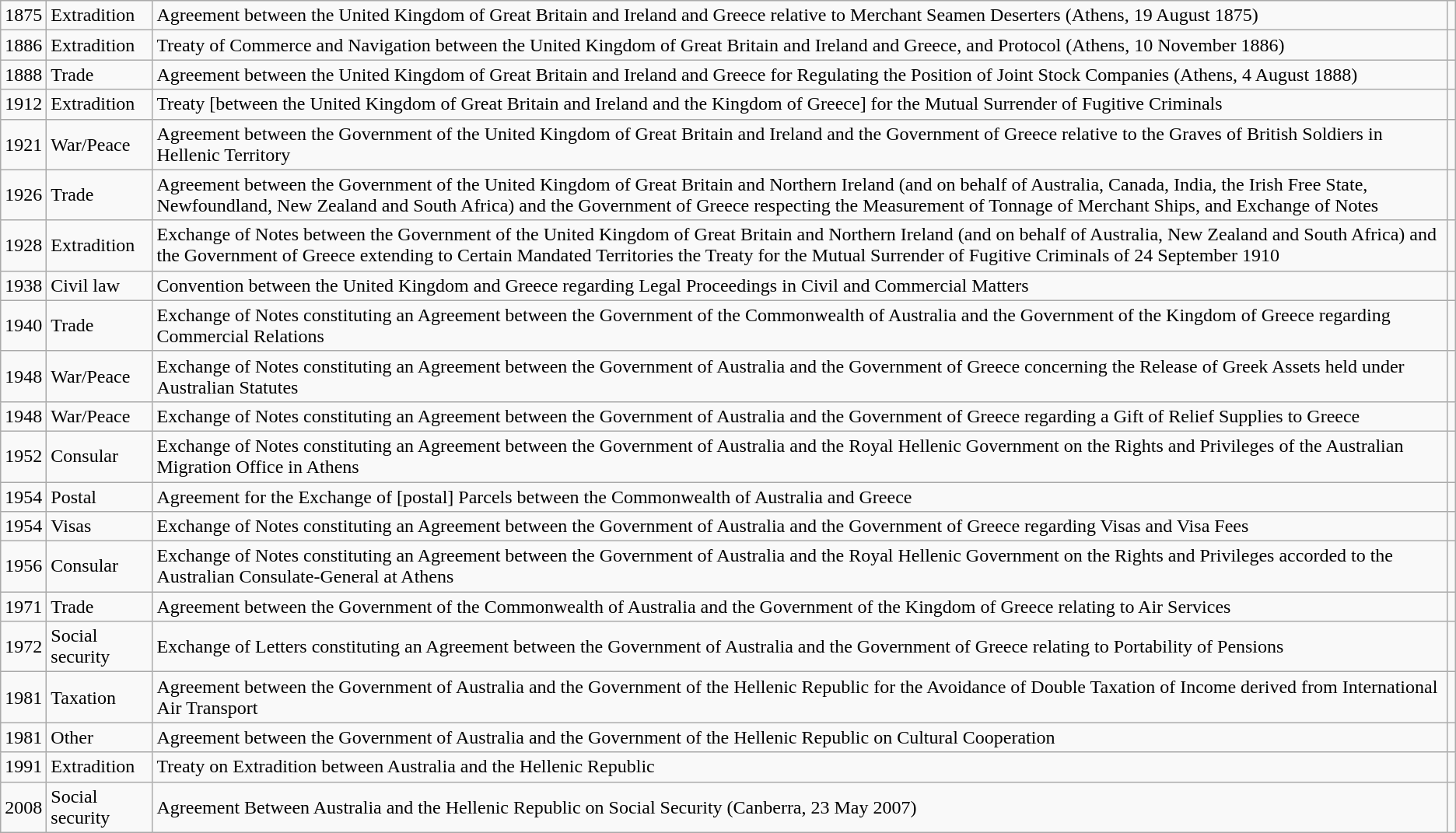<table class="wikitable sortable">
<tr>
<td>1875</td>
<td>Extradition</td>
<td>Agreement between the United Kingdom of Great Britain and Ireland and Greece relative to Merchant Seamen Deserters (Athens, 19 August 1875)</td>
<td></td>
</tr>
<tr>
<td>1886</td>
<td>Extradition</td>
<td>Treaty of Commerce and Navigation between the United Kingdom of Great Britain and Ireland and Greece, and Protocol (Athens, 10 November 1886)</td>
<td></td>
</tr>
<tr>
<td>1888</td>
<td>Trade</td>
<td>Agreement between the United Kingdom of Great Britain and Ireland and Greece for Regulating the Position of Joint Stock Companies (Athens, 4 August 1888)</td>
<td></td>
</tr>
<tr>
<td>1912</td>
<td>Extradition</td>
<td>Treaty [between the United Kingdom of Great Britain and Ireland and the Kingdom of Greece] for the Mutual Surrender of Fugitive Criminals</td>
<td></td>
</tr>
<tr>
<td>1921</td>
<td>War/Peace</td>
<td>Agreement between the Government of the United Kingdom of Great Britain and Ireland and the Government of Greece relative to the Graves of British Soldiers in Hellenic Territory</td>
<td></td>
</tr>
<tr>
<td>1926</td>
<td>Trade</td>
<td>Agreement between the Government of the United Kingdom of Great Britain and Northern Ireland (and on behalf of Australia, Canada, India, the Irish Free State, Newfoundland, New Zealand and South Africa) and the Government of Greece respecting the Measurement of Tonnage of Merchant Ships, and Exchange of Notes</td>
<td></td>
</tr>
<tr>
<td>1928</td>
<td>Extradition</td>
<td>Exchange of Notes between the Government of the United Kingdom of Great Britain and Northern Ireland (and on behalf of Australia, New Zealand and South Africa) and the Government of Greece extending to Certain Mandated Territories the Treaty for the Mutual Surrender of Fugitive Criminals of 24 September 1910</td>
<td></td>
</tr>
<tr>
<td>1938</td>
<td>Civil law</td>
<td>Convention between the United Kingdom and Greece regarding Legal Proceedings in Civil and Commercial Matters</td>
<td></td>
</tr>
<tr>
<td>1940</td>
<td>Trade</td>
<td>Exchange of Notes constituting an Agreement between the Government of the Commonwealth of Australia and the Government of the Kingdom of Greece regarding Commercial Relations</td>
<td></td>
</tr>
<tr>
<td>1948</td>
<td>War/Peace</td>
<td>Exchange of Notes constituting an Agreement between the Government of Australia and the Government of Greece concerning the Release of Greek Assets held under Australian Statutes</td>
<td></td>
</tr>
<tr>
<td>1948</td>
<td>War/Peace</td>
<td>Exchange of Notes constituting an Agreement between the Government of Australia and the Government of Greece regarding a Gift of Relief Supplies to Greece</td>
<td></td>
</tr>
<tr>
<td>1952</td>
<td>Consular</td>
<td>Exchange of Notes constituting an Agreement between the Government of Australia and the Royal Hellenic Government on the Rights and Privileges of the Australian Migration Office in Athens</td>
<td></td>
</tr>
<tr>
<td>1954</td>
<td>Postal</td>
<td>Agreement for the Exchange of [postal] Parcels between the Commonwealth of Australia and Greece</td>
<td></td>
</tr>
<tr>
<td>1954</td>
<td>Visas</td>
<td>Exchange of Notes constituting an Agreement between the Government of Australia and the Government of Greece regarding Visas and Visa Fees</td>
<td></td>
</tr>
<tr>
<td>1956</td>
<td>Consular</td>
<td>Exchange of Notes constituting an Agreement between the Government of Australia and the Royal Hellenic Government on the Rights and Privileges accorded to the Australian Consulate-General at Athens</td>
<td></td>
</tr>
<tr>
<td>1971</td>
<td>Trade</td>
<td>Agreement between the Government of the Commonwealth of Australia and the Government of the Kingdom of Greece relating to Air Services</td>
<td></td>
</tr>
<tr>
<td>1972</td>
<td>Social security</td>
<td>Exchange of Letters constituting an Agreement between the Government of Australia and the Government of Greece relating to Portability of Pensions</td>
<td></td>
</tr>
<tr>
<td>1981</td>
<td>Taxation</td>
<td>Agreement between the Government of Australia and the Government of the Hellenic Republic for the Avoidance of Double Taxation of Income derived from International Air Transport</td>
<td></td>
</tr>
<tr>
<td>1981</td>
<td>Other</td>
<td>Agreement between the Government of Australia and the Government of the Hellenic Republic on Cultural Cooperation</td>
<td></td>
</tr>
<tr>
<td>1991</td>
<td>Extradition</td>
<td>Treaty on Extradition between Australia and the Hellenic Republic</td>
<td></td>
</tr>
<tr>
<td>2008</td>
<td>Social security</td>
<td>Agreement Between Australia and the Hellenic Republic on Social Security (Canberra, 23 May 2007)</td>
<td></td>
</tr>
</table>
